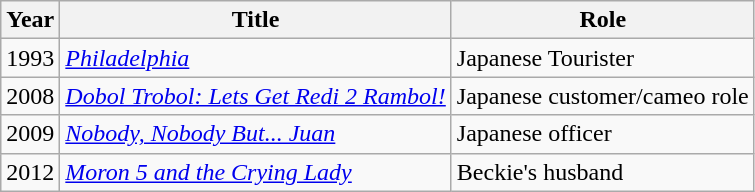<table class="wikitable sortable plainrowheaders">
<tr>
<th scope="col">Year</th>
<th scope="col">Title</th>
<th scope="col">Role</th>
</tr>
<tr>
<td>1993</td>
<td><em><a href='#'>Philadelphia</a></em></td>
<td>Japanese Tourister</td>
</tr>
<tr>
<td>2008</td>
<td><em><a href='#'>Dobol Trobol: Lets Get Redi 2 Rambol!</a></em></td>
<td>Japanese customer/cameo role</td>
</tr>
<tr>
<td>2009</td>
<td><em><a href='#'>Nobody, Nobody But... Juan</a></em></td>
<td>Japanese officer</td>
</tr>
<tr>
<td>2012</td>
<td><em><a href='#'>Moron 5 and the Crying Lady</a></em></td>
<td>Beckie's husband</td>
</tr>
</table>
